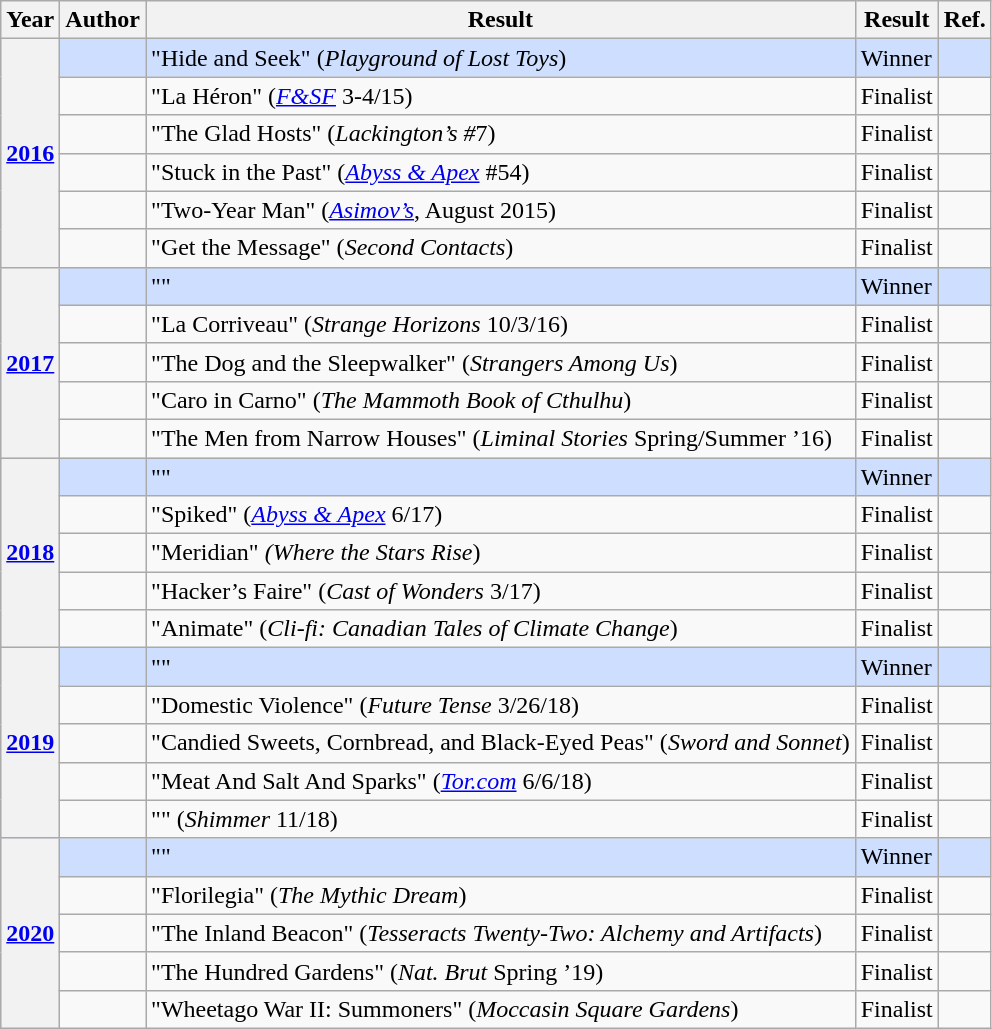<table class="wikitable sortable mw-collapsible">
<tr>
<th>Year</th>
<th>Author</th>
<th>Result</th>
<th>Result</th>
<th>Ref.</th>
</tr>
<tr style="background:#cddeff">
<th rowspan="6"><a href='#'>2016</a></th>
<td></td>
<td>"Hide and Seek" (<em>Playground of Lost Toys</em>)</td>
<td>Winner</td>
<td></td>
</tr>
<tr>
<td></td>
<td>"La Héron" (<em><a href='#'>F&SF</a></em> 3-4/15)</td>
<td>Finalist</td>
<td></td>
</tr>
<tr>
<td></td>
<td>"The Glad Hosts" (<em>Lackington’s #</em>7)</td>
<td>Finalist</td>
<td></td>
</tr>
<tr>
<td></td>
<td>"Stuck in the Past" (<em><a href='#'>Abyss & Apex</a></em> #54)</td>
<td>Finalist</td>
<td></td>
</tr>
<tr>
<td></td>
<td>"Two-Year Man" (<em><a href='#'>Asimov’s</a></em>, August 2015)</td>
<td>Finalist</td>
<td></td>
</tr>
<tr>
<td></td>
<td>"Get the Message" (<em>Second Contacts</em>)</td>
<td>Finalist</td>
<td></td>
</tr>
<tr style="background:#cddeff">
<th rowspan="5"><a href='#'>2017</a></th>
<td></td>
<td>""</td>
<td>Winner</td>
<td></td>
</tr>
<tr>
<td></td>
<td>"La Corriveau" (<em>Strange Horizons</em> 10/3/16)</td>
<td>Finalist</td>
<td></td>
</tr>
<tr>
<td></td>
<td>"The Dog and the Sleepwalker" (<em>Strangers Among Us</em>)</td>
<td>Finalist</td>
<td></td>
</tr>
<tr>
<td></td>
<td>"Caro in Carno" (<em>The Mammoth Book of Cthulhu</em>)</td>
<td>Finalist</td>
<td></td>
</tr>
<tr>
<td></td>
<td>"The Men from Narrow Houses" (<em>Liminal Stories</em> Spring/Summer ’16)</td>
<td>Finalist</td>
<td></td>
</tr>
<tr style="background:#cddeff">
<th rowspan="5"><a href='#'>2018</a></th>
<td></td>
<td>""</td>
<td>Winner</td>
<td></td>
</tr>
<tr>
<td></td>
<td>"Spiked" (<em><a href='#'>Abyss & Apex</a></em> 6/17)</td>
<td>Finalist</td>
<td></td>
</tr>
<tr>
<td></td>
<td>"Meridian" <em>(Where the Stars Rise</em>)</td>
<td>Finalist</td>
<td></td>
</tr>
<tr>
<td></td>
<td>"Hacker’s Faire" (<em>Cast of Wonders</em> 3/17)</td>
<td>Finalist</td>
<td></td>
</tr>
<tr>
<td></td>
<td>"Animate" (<em>Cli-fi: Canadian Tales of Climate Change</em>)</td>
<td>Finalist</td>
<td></td>
</tr>
<tr style="background:#cddeff">
<th rowspan="5"><a href='#'>2019</a></th>
<td></td>
<td>""</td>
<td>Winner</td>
<td></td>
</tr>
<tr>
<td></td>
<td>"Domestic Violence" (<em>Future Tense</em> 3/26/18)</td>
<td>Finalist</td>
<td></td>
</tr>
<tr>
<td></td>
<td>"Candied Sweets, Cornbread, and Black-Eyed Peas" (<em>Sword and Sonnet</em>)</td>
<td>Finalist</td>
<td></td>
</tr>
<tr>
<td></td>
<td>"Meat And Salt And Sparks" (<em><a href='#'>Tor.com</a></em> 6/6/18)</td>
<td>Finalist</td>
<td></td>
</tr>
<tr>
<td></td>
<td>"" (<em>Shimmer</em> 11/18)</td>
<td>Finalist</td>
<td></td>
</tr>
<tr style="background:#cddeff">
<th rowspan="5"><a href='#'>2020</a></th>
<td></td>
<td>""</td>
<td>Winner</td>
<td></td>
</tr>
<tr>
<td></td>
<td>"Florilegia" (<em>The Mythic Dream</em>)</td>
<td>Finalist</td>
<td></td>
</tr>
<tr>
<td></td>
<td>"The Inland Beacon" (<em>Tesseracts Twenty-Two: Alchemy and Artifacts</em>)</td>
<td>Finalist</td>
<td></td>
</tr>
<tr>
<td></td>
<td>"The Hundred Gardens" (<em>Nat. Brut</em> Spring ’19)</td>
<td>Finalist</td>
<td></td>
</tr>
<tr>
<td></td>
<td>"Wheetago War II: Summoners" (<em>Moccasin Square Gardens</em>)</td>
<td>Finalist</td>
<td></td>
</tr>
</table>
